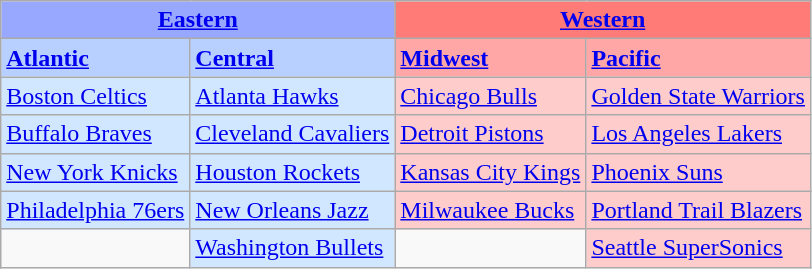<table class="wikitable">
<tr>
<th colspan="2" style="background-color: #99A8FF;"><a href='#'>Eastern</a></th>
<th colspan="2" style="background-color: #FF7B77;"><a href='#'>Western</a></th>
</tr>
<tr>
<td style="background-color: #B7D0FF;"><strong><a href='#'>Atlantic</a></strong></td>
<td style="background-color: #B7D0FF;"><strong><a href='#'>Central</a></strong></td>
<td style="background-color: #FFA7A7;"><strong><a href='#'>Midwest</a></strong></td>
<td style="background-color: #FFA7A7;"><strong><a href='#'>Pacific</a></strong></td>
</tr>
<tr>
<td style="background-color: #D0E7FF;"><a href='#'>Boston Celtics</a></td>
<td style="background-color: #D0E7FF;"><a href='#'>Atlanta Hawks</a></td>
<td style="background-color: #FFCCCC;"><a href='#'>Chicago Bulls</a></td>
<td style="background-color: #FFCCCC;"><a href='#'>Golden State Warriors</a></td>
</tr>
<tr>
<td style="background-color: #D0E7FF;"><a href='#'>Buffalo Braves</a></td>
<td style="background-color: #D0E7FF;"><a href='#'>Cleveland Cavaliers</a></td>
<td style="background-color: #FFCCCC;"><a href='#'>Detroit Pistons</a></td>
<td style="background-color: #FFCCCC;"><a href='#'>Los Angeles Lakers</a></td>
</tr>
<tr>
<td style="background-color: #D0E7FF;"><a href='#'>New York Knicks</a></td>
<td style="background-color: #D0E7FF;"><a href='#'>Houston Rockets</a></td>
<td style="background-color: #FFCCCC;"><a href='#'>Kansas City Kings</a></td>
<td style="background-color: #FFCCCC;"><a href='#'>Phoenix Suns</a></td>
</tr>
<tr>
<td style="background-color: #D0E7FF;"><a href='#'>Philadelphia 76ers</a></td>
<td style="background-color: #D0E7FF;"><a href='#'>New Orleans Jazz</a></td>
<td style="background-color: #FFCCCC;"><a href='#'>Milwaukee Bucks</a></td>
<td style="background-color: #FFCCCC;"><a href='#'>Portland Trail Blazers</a></td>
</tr>
<tr>
<td> </td>
<td style="background-color: #D0E7FF;"><a href='#'>Washington Bullets</a></td>
<td> </td>
<td style="background-color: #FFCCCC;"><a href='#'>Seattle SuperSonics</a></td>
</tr>
</table>
